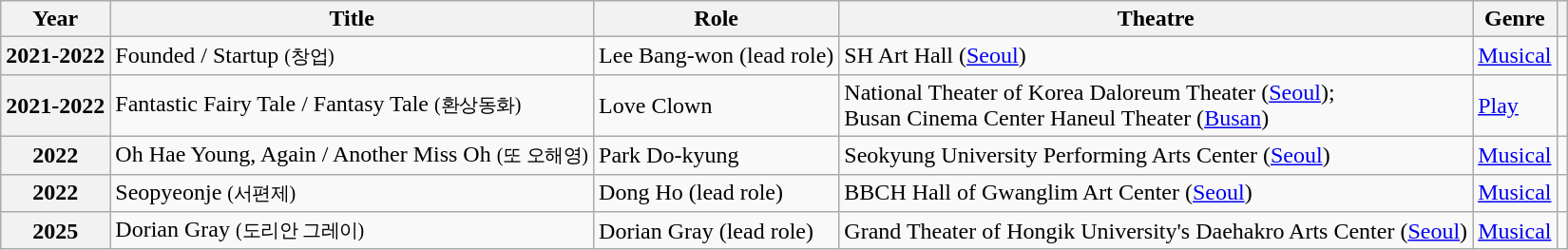<table class="wikitable sortable plainrowheaders">
<tr>
<th scope="col">Year</th>
<th scope="col">Title</th>
<th scope="col">Role</th>
<th scope="col">Theatre</th>
<th scope="col">Genre</th>
<th scope="col" class="unsortable"></th>
</tr>
<tr>
<th scope="row">2021-2022</th>
<td>Founded / Startup <small>(창업)</small></td>
<td>Lee Bang-won (lead role)</td>
<td>SH Art Hall (<a href='#'>Seoul</a>)</td>
<td><a href='#'>Musical</a></td>
<td></td>
</tr>
<tr>
<th scope="row">2021-2022</th>
<td>Fantastic Fairy Tale / Fantasy Tale <small>(환상동화)</small></td>
<td>Love Clown</td>
<td>National Theater of Korea Daloreum Theater (<a href='#'>Seoul</a>); <br> Busan Cinema Center Haneul Theater (<a href='#'>Busan</a>)</td>
<td><a href='#'>Play</a></td>
<td></td>
</tr>
<tr>
<th scope="row">2022</th>
<td>Oh Hae Young, Again / Another Miss Oh <small>(또 오해영)</small></td>
<td>Park Do-kyung</td>
<td>Seokyung University Performing Arts Center (<a href='#'>Seoul</a>)</td>
<td><a href='#'>Musical</a></td>
<td></td>
</tr>
<tr>
<th scope="row">2022</th>
<td>Seopyeonje <small>(서편제)</small></td>
<td>Dong Ho (lead role)</td>
<td>BBCH Hall of Gwanglim Art Center (<a href='#'>Seoul</a>)</td>
<td><a href='#'>Musical</a></td>
<td></td>
</tr>
<tr>
<th scope="row">2025</th>
<td>Dorian Gray <small>(도리안 그레이)</small></td>
<td>Dorian Gray (lead role)</td>
<td>Grand Theater of Hongik University's Daehakro Arts Center (<a href='#'>Seoul</a>)</td>
<td><a href='#'>Musical</a></td>
<td></td>
</tr>
</table>
